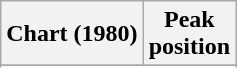<table class="wikitable sortable plainrowheaders" style="text-align:center">
<tr>
<th scope="col">Chart (1980)</th>
<th scope="col">Peak<br>position</th>
</tr>
<tr>
</tr>
<tr>
</tr>
</table>
